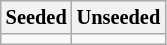<table class="wikitable" style="font-size:85%">
<tr>
<th>Seeded</th>
<th>Unseeded</th>
</tr>
<tr>
<td valign=top></td>
<td valign=top></td>
</tr>
</table>
